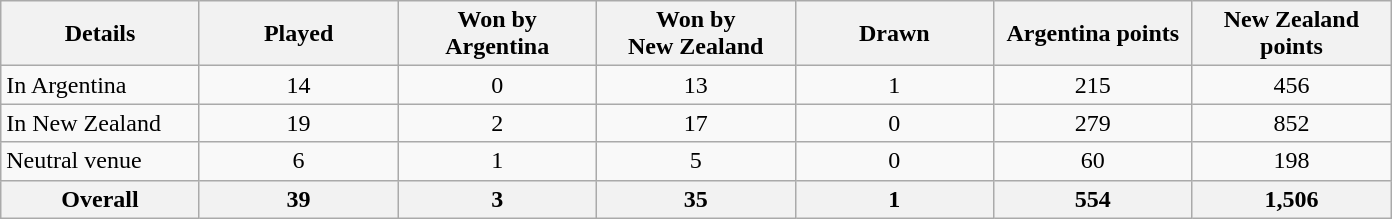<table class="wikitable sortable">
<tr>
<th width="125">Details</th>
<th width="125">Played</th>
<th width="125">Won by<br>Argentina</th>
<th width="125">Won by<br>New Zealand</th>
<th width="125">Drawn</th>
<th width="125">Argentina points</th>
<th width="125">New Zealand points</th>
</tr>
<tr>
<td>In Argentina</td>
<td align=center>14</td>
<td align=center>0</td>
<td align=center>13</td>
<td align=center>1</td>
<td align=center>215</td>
<td align=center>456</td>
</tr>
<tr>
<td>In New Zealand</td>
<td align=center>19</td>
<td align=center>2</td>
<td align=center>17</td>
<td align=center>0</td>
<td align=center>279</td>
<td align=center>852</td>
</tr>
<tr>
<td>Neutral venue</td>
<td align=center>6</td>
<td align=center>1</td>
<td align=center>5</td>
<td align=center>0</td>
<td align=center>60</td>
<td align=center>198</td>
</tr>
<tr>
<th>Overall</th>
<th>39</th>
<th>3</th>
<th>35</th>
<th>1</th>
<th>554</th>
<th>1,506</th>
</tr>
</table>
